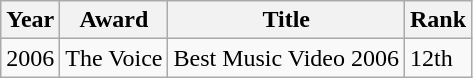<table class="wikitable">
<tr>
<th>Year</th>
<th>Award</th>
<th>Title</th>
<th>Rank</th>
</tr>
<tr>
<td>2006</td>
<td>The Voice</td>
<td>Best Music Video 2006</td>
<td>12th</td>
</tr>
</table>
